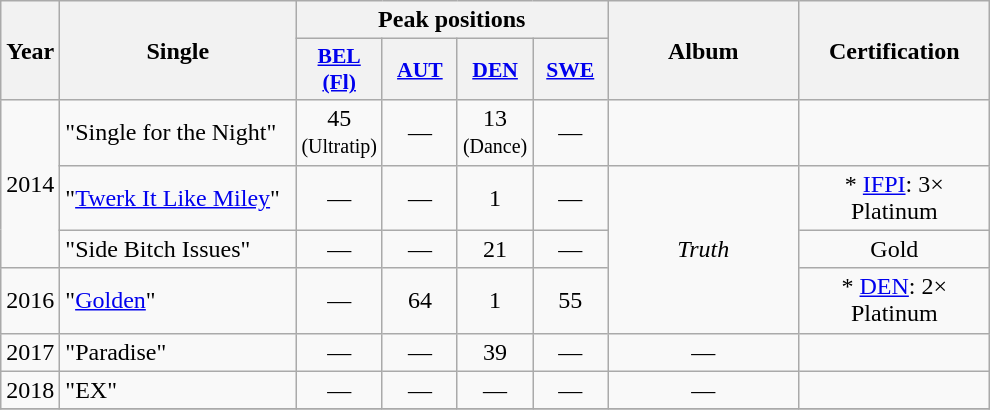<table class="wikitable">
<tr>
<th align="center" rowspan="2" width="10">Year</th>
<th align="center" rowspan="2" width="150">Single</th>
<th align="center" colspan="4" width="10">Peak positions</th>
<th align="center" rowspan="2" width="120">Album</th>
<th align="center" rowspan="2" width="120">Certification</th>
</tr>
<tr>
<th scope="col" style="width:3em;font-size:90%;"><a href='#'>BEL <br>(Fl)</a><br></th>
<th scope="col" style="width:3em;font-size:90%;"><a href='#'>AUT</a><br></th>
<th scope="col" style="width:3em;font-size:90%;"><a href='#'>DEN</a><br></th>
<th scope="col" style="width:3em;font-size:90%;"><a href='#'>SWE</a><br></th>
</tr>
<tr>
<td style="text-align:center;" rowspan=3>2014</td>
<td>"Single for the Night"</td>
<td style="text-align:center;">45<br><small>(Ultratip)</small></td>
<td style="text-align:center;">—</td>
<td style="text-align:center;">13<br><small>(Dance)</small></td>
<td style="text-align:center;">—</td>
<td></td>
<td></td>
</tr>
<tr>
<td>"<a href='#'>Twerk It Like Miley</a>" <br></td>
<td style="text-align:center;">—</td>
<td style="text-align:center;">—</td>
<td style="text-align:center;">1</td>
<td style="text-align:center;">—</td>
<td style="text-align:center;" rowspan="3"><em>Truth</em></td>
<td style="text-align:center;">* <a href='#'>IFPI</a>: 3× Platinum</td>
</tr>
<tr>
<td>"Side Bitch Issues"</td>
<td style="text-align:center;">—</td>
<td style="text-align:center;">—</td>
<td style="text-align:center;">21</td>
<td style="text-align:center;">—</td>
<td style="text-align:center;">Gold</td>
</tr>
<tr>
<td>2016</td>
<td>"<a href='#'>Golden</a>" <br> </td>
<td style="text-align:center;">—</td>
<td style="text-align:center;">64</td>
<td style="text-align:center;">1</td>
<td style="text-align:center;">55</td>
<td style="text-align:center;">* <a href='#'>DEN</a>: 2× Platinum</td>
</tr>
<tr>
<td>2017</td>
<td>"Paradise" <br> </td>
<td style="text-align:center;">—</td>
<td style="text-align:center;">—</td>
<td style="text-align:center;">39<br></td>
<td style="text-align:center;">—</td>
<td style="text-align:center;">—</td>
<td></td>
</tr>
<tr>
<td>2018</td>
<td>"EX" <br> </td>
<td style="text-align:center;">—</td>
<td style="text-align:center;">—</td>
<td style="text-align:center;">—</td>
<td style="text-align:center;">—</td>
<td style="text-align:center;">—</td>
<td></td>
</tr>
<tr>
</tr>
</table>
